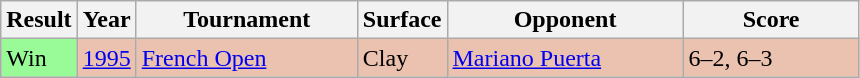<table class="sortable wikitable">
<tr>
<th style="width:40px;">Result</th>
<th style="width:30px;">Year</th>
<th style="width:140px;">Tournament</th>
<th style="width:50px;">Surface</th>
<th style="width:150px;">Opponent</th>
<th style="width:110px;" class="unsortable">Score</th>
</tr>
<tr style="background:#ebc2af;">
<td style="background:#98fb98;">Win</td>
<td><a href='#'>1995</a></td>
<td><a href='#'>French Open</a></td>
<td>Clay</td>
<td> <a href='#'>Mariano Puerta</a></td>
<td>6–2, 6–3</td>
</tr>
</table>
